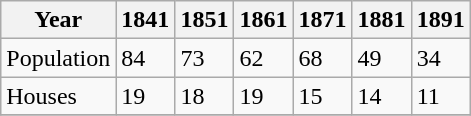<table class="wikitable">
<tr>
<th>Year</th>
<th>1841</th>
<th>1851</th>
<th>1861</th>
<th>1871</th>
<th>1881</th>
<th>1891</th>
</tr>
<tr>
<td>Population</td>
<td>84</td>
<td>73</td>
<td>62</td>
<td>68</td>
<td>49</td>
<td>34</td>
</tr>
<tr>
<td>Houses</td>
<td>19</td>
<td>18</td>
<td>19</td>
<td>15</td>
<td>14</td>
<td>11</td>
</tr>
<tr>
</tr>
</table>
